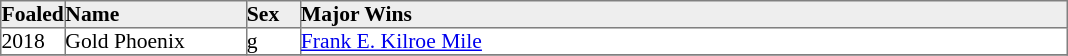<table border="1" cellpadding="0" style="border-collapse: collapse; font-size:90%">
<tr bgcolor="#eeeeee">
<td width="35px"><strong>Foaled</strong></td>
<td width="120px"><strong>Name</strong></td>
<td width="35px"><strong>Sex</strong></td>
<td width="510px"><strong>Major Wins</strong></td>
</tr>
<tr>
<td>2018</td>
<td>Gold Phoenix</td>
<td>g</td>
<td><a href='#'>Frank E. Kilroe Mile</a></td>
</tr>
<tr>
</tr>
</table>
